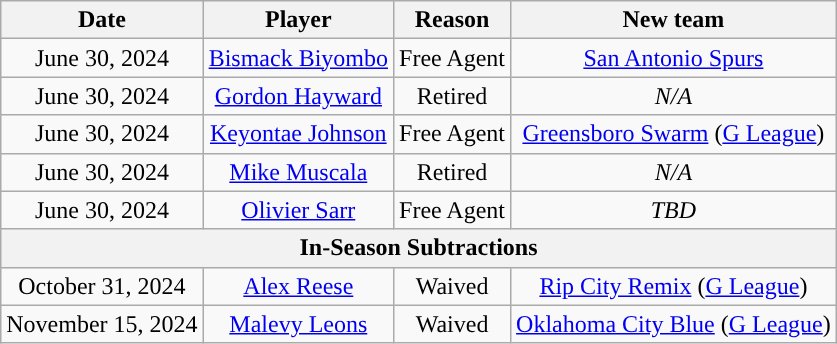<table class="wikitable" style="text-align: center">
<tr>
<th>Date</th>
<th>Player</th>
<th>Reason</th>
<th>New team</th>
</tr>
<tr style="text-align: center">
<td>June 30, 2024</td>
<td><a href='#'>Bismack Biyombo</a></td>
<td>Free Agent</td>
<td><a href='#'>San Antonio Spurs</a></td>
</tr>
<tr style="text-align: center">
<td>June 30, 2024</td>
<td><a href='#'>Gordon Hayward</a></td>
<td>Retired</td>
<td><em>N/A</em></td>
</tr>
<tr style="text-align: center">
<td>June 30, 2024</td>
<td><a href='#'>Keyontae Johnson</a></td>
<td>Free Agent</td>
<td><a href='#'>Greensboro Swarm</a> (<a href='#'>G League</a>)</td>
</tr>
<tr style="text-align: center">
<td>June 30, 2024</td>
<td><a href='#'>Mike Muscala</a></td>
<td>Retired</td>
<td><em>N/A</em></td>
</tr>
<tr style="text-align: center">
<td>June 30, 2024</td>
<td><a href='#'>Olivier Sarr</a></td>
<td>Free Agent</td>
<td><em>TBD</em></td>
</tr>
<tr>
<th scope="row" colspan="6" style="text-align:center;”">In-Season Subtractions</th>
</tr>
<tr style="text-align: center">
<td>October 31, 2024</td>
<td><a href='#'>Alex Reese</a></td>
<td>Waived</td>
<td><a href='#'>Rip City Remix</a> (<a href='#'>G League</a>)</td>
</tr>
<tr style="text-align: center">
<td>November 15, 2024</td>
<td><a href='#'>Malevy Leons</a></td>
<td>Waived</td>
<td><a href='#'>Oklahoma City Blue</a> (<a href='#'>G League</a>)</td>
</tr>
</table>
